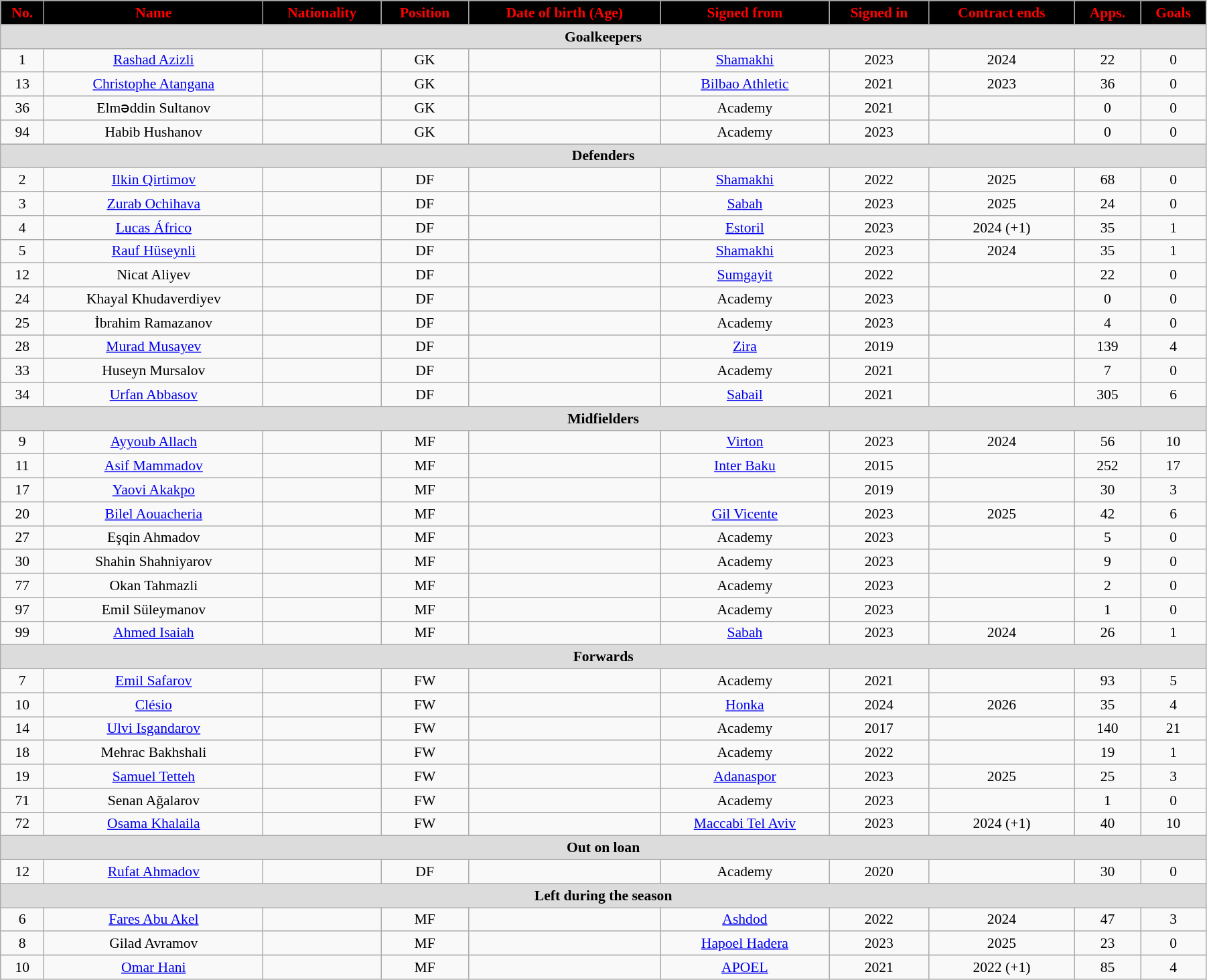<table class="wikitable"  style="text-align:center; font-size:90%; width:95%;">
<tr>
<th style="background:#000000; color:#FF0000; text-align:center;">No.</th>
<th style="background:#000000; color:#FF0000; text-align:center;">Name</th>
<th style="background:#000000; color:#FF0000; text-align:center;">Nationality</th>
<th style="background:#000000; color:#FF0000; text-align:center;">Position</th>
<th style="background:#000000; color:#FF0000; text-align:center;">Date of birth (Age)</th>
<th style="background:#000000; color:#FF0000; text-align:center;">Signed from</th>
<th style="background:#000000; color:#FF0000; text-align:center;">Signed in</th>
<th style="background:#000000; color:#FF0000; text-align:center;">Contract ends</th>
<th style="background:#000000; color:#FF0000; text-align:center;">Apps.</th>
<th style="background:#000000; color:#FF0000; text-align:center;">Goals</th>
</tr>
<tr>
<th colspan="11"  style="background:#dcdcdc; text-align:center;">Goalkeepers</th>
</tr>
<tr>
<td>1</td>
<td><a href='#'>Rashad Azizli</a></td>
<td></td>
<td>GK</td>
<td></td>
<td><a href='#'>Shamakhi</a></td>
<td>2023</td>
<td>2024</td>
<td>22</td>
<td>0</td>
</tr>
<tr>
<td>13</td>
<td><a href='#'>Christophe Atangana</a></td>
<td></td>
<td>GK</td>
<td></td>
<td><a href='#'>Bilbao Athletic</a></td>
<td>2021</td>
<td>2023</td>
<td>36</td>
<td>0</td>
</tr>
<tr>
<td>36</td>
<td>Elməddin Sultanov</td>
<td></td>
<td>GK</td>
<td></td>
<td>Academy</td>
<td>2021</td>
<td></td>
<td>0</td>
<td>0</td>
</tr>
<tr>
<td>94</td>
<td>Habib Hushanov</td>
<td></td>
<td>GK</td>
<td></td>
<td>Academy</td>
<td>2023</td>
<td></td>
<td>0</td>
<td>0</td>
</tr>
<tr>
<th colspan="11"  style="background:#dcdcdc; text-align:center;">Defenders</th>
</tr>
<tr>
<td>2</td>
<td><a href='#'>Ilkin Qirtimov</a></td>
<td></td>
<td>DF</td>
<td></td>
<td><a href='#'>Shamakhi</a></td>
<td>2022</td>
<td>2025</td>
<td>68</td>
<td>0</td>
</tr>
<tr>
<td>3</td>
<td><a href='#'>Zurab Ochihava</a></td>
<td></td>
<td>DF</td>
<td></td>
<td><a href='#'>Sabah</a></td>
<td>2023</td>
<td>2025</td>
<td>24</td>
<td>0</td>
</tr>
<tr>
<td>4</td>
<td><a href='#'>Lucas Áfrico</a></td>
<td></td>
<td>DF</td>
<td></td>
<td><a href='#'>Estoril</a></td>
<td>2023</td>
<td>2024 (+1)</td>
<td>35</td>
<td>1</td>
</tr>
<tr>
<td>5</td>
<td><a href='#'>Rauf Hüseynli</a></td>
<td></td>
<td>DF</td>
<td></td>
<td><a href='#'>Shamakhi</a></td>
<td>2023</td>
<td>2024</td>
<td>35</td>
<td>1</td>
</tr>
<tr>
<td>12</td>
<td>Nicat Aliyev</td>
<td></td>
<td>DF</td>
<td></td>
<td><a href='#'>Sumgayit</a></td>
<td>2022</td>
<td></td>
<td>22</td>
<td>0</td>
</tr>
<tr>
<td>24</td>
<td>Khayal Khudaverdiyev</td>
<td></td>
<td>DF</td>
<td></td>
<td>Academy</td>
<td>2023</td>
<td></td>
<td>0</td>
<td>0</td>
</tr>
<tr>
<td>25</td>
<td>İbrahim Ramazanov</td>
<td></td>
<td>DF</td>
<td></td>
<td>Academy</td>
<td>2023</td>
<td></td>
<td>4</td>
<td>0</td>
</tr>
<tr>
<td>28</td>
<td><a href='#'>Murad Musayev</a></td>
<td></td>
<td>DF</td>
<td></td>
<td><a href='#'>Zira</a></td>
<td>2019</td>
<td></td>
<td>139</td>
<td>4</td>
</tr>
<tr>
<td>33</td>
<td>Huseyn Mursalov</td>
<td></td>
<td>DF</td>
<td></td>
<td>Academy</td>
<td>2021</td>
<td></td>
<td>7</td>
<td>0</td>
</tr>
<tr>
<td>34</td>
<td><a href='#'>Urfan Abbasov</a></td>
<td></td>
<td>DF</td>
<td></td>
<td><a href='#'>Sabail</a></td>
<td>2021</td>
<td></td>
<td>305</td>
<td>6</td>
</tr>
<tr>
<th colspan="11"  style="background:#dcdcdc; text-align:center;">Midfielders</th>
</tr>
<tr>
<td>9</td>
<td><a href='#'>Ayyoub Allach</a></td>
<td></td>
<td>MF</td>
<td></td>
<td><a href='#'>Virton</a></td>
<td>2023</td>
<td>2024</td>
<td>56</td>
<td>10</td>
</tr>
<tr>
<td>11</td>
<td><a href='#'>Asif Mammadov</a></td>
<td></td>
<td>MF</td>
<td></td>
<td><a href='#'>Inter Baku</a></td>
<td>2015</td>
<td></td>
<td>252</td>
<td>17</td>
</tr>
<tr>
<td>17</td>
<td><a href='#'>Yaovi Akakpo</a></td>
<td></td>
<td>MF</td>
<td></td>
<td></td>
<td>2019</td>
<td></td>
<td>30</td>
<td>3</td>
</tr>
<tr>
<td>20</td>
<td><a href='#'>Bilel Aouacheria</a></td>
<td></td>
<td>MF</td>
<td></td>
<td><a href='#'>Gil Vicente</a></td>
<td>2023</td>
<td>2025</td>
<td>42</td>
<td>6</td>
</tr>
<tr>
<td>27</td>
<td>Eşqin Ahmadov</td>
<td></td>
<td>MF</td>
<td></td>
<td>Academy</td>
<td>2023</td>
<td></td>
<td>5</td>
<td>0</td>
</tr>
<tr>
<td>30</td>
<td>Shahin Shahniyarov</td>
<td></td>
<td>MF</td>
<td></td>
<td>Academy</td>
<td>2023</td>
<td></td>
<td>9</td>
<td>0</td>
</tr>
<tr>
<td>77</td>
<td>Okan Tahmazli</td>
<td></td>
<td>MF</td>
<td></td>
<td>Academy</td>
<td>2023</td>
<td></td>
<td>2</td>
<td>0</td>
</tr>
<tr>
<td>97</td>
<td>Emil Süleymanov</td>
<td></td>
<td>MF</td>
<td></td>
<td>Academy</td>
<td>2023</td>
<td></td>
<td>1</td>
<td>0</td>
</tr>
<tr>
<td>99</td>
<td><a href='#'>Ahmed Isaiah</a></td>
<td></td>
<td>MF</td>
<td></td>
<td><a href='#'>Sabah</a></td>
<td>2023</td>
<td>2024</td>
<td>26</td>
<td>1</td>
</tr>
<tr>
<th colspan="11"  style="background:#dcdcdc; text-align:center;">Forwards</th>
</tr>
<tr>
<td>7</td>
<td><a href='#'>Emil Safarov</a></td>
<td></td>
<td>FW</td>
<td></td>
<td>Academy</td>
<td>2021</td>
<td></td>
<td>93</td>
<td>5</td>
</tr>
<tr>
<td>10</td>
<td><a href='#'>Clésio</a></td>
<td></td>
<td>FW</td>
<td></td>
<td><a href='#'>Honka</a></td>
<td>2024</td>
<td>2026</td>
<td>35</td>
<td>4</td>
</tr>
<tr>
<td>14</td>
<td><a href='#'>Ulvi Isgandarov</a></td>
<td></td>
<td>FW</td>
<td></td>
<td>Academy</td>
<td>2017</td>
<td></td>
<td>140</td>
<td>21</td>
</tr>
<tr>
<td>18</td>
<td>Mehrac Bakhshali</td>
<td></td>
<td>FW</td>
<td></td>
<td>Academy</td>
<td>2022</td>
<td></td>
<td>19</td>
<td>1</td>
</tr>
<tr>
<td>19</td>
<td><a href='#'>Samuel Tetteh</a></td>
<td></td>
<td>FW</td>
<td></td>
<td><a href='#'>Adanaspor</a></td>
<td>2023</td>
<td>2025</td>
<td>25</td>
<td>3</td>
</tr>
<tr>
<td>71</td>
<td>Senan Ağalarov</td>
<td></td>
<td>FW</td>
<td></td>
<td>Academy</td>
<td>2023</td>
<td></td>
<td>1</td>
<td>0</td>
</tr>
<tr>
<td>72</td>
<td><a href='#'>Osama Khalaila</a></td>
<td></td>
<td>FW</td>
<td></td>
<td><a href='#'>Maccabi Tel Aviv</a></td>
<td>2023</td>
<td>2024 (+1)</td>
<td>40</td>
<td>10</td>
</tr>
<tr>
<th colspan="11"  style="background:#dcdcdc; text-align:center;">Out on loan</th>
</tr>
<tr>
<td>12</td>
<td><a href='#'>Rufat Ahmadov</a></td>
<td></td>
<td>DF</td>
<td></td>
<td>Academy</td>
<td>2020</td>
<td></td>
<td>30</td>
<td>0</td>
</tr>
<tr>
<th colspan="11"  style="background:#dcdcdc; text-align:center;">Left during the season</th>
</tr>
<tr>
<td>6</td>
<td><a href='#'>Fares Abu Akel</a></td>
<td></td>
<td>MF</td>
<td></td>
<td><a href='#'>Ashdod</a></td>
<td>2022</td>
<td>2024</td>
<td>47</td>
<td>3</td>
</tr>
<tr>
<td>8</td>
<td>Gilad Avramov</td>
<td></td>
<td>MF</td>
<td></td>
<td><a href='#'>Hapoel Hadera</a></td>
<td>2023</td>
<td>2025</td>
<td>23</td>
<td>0</td>
</tr>
<tr>
<td>10</td>
<td><a href='#'>Omar Hani</a></td>
<td></td>
<td>MF</td>
<td></td>
<td><a href='#'>APOEL</a></td>
<td>2021</td>
<td>2022 (+1)</td>
<td>85</td>
<td>4</td>
</tr>
</table>
